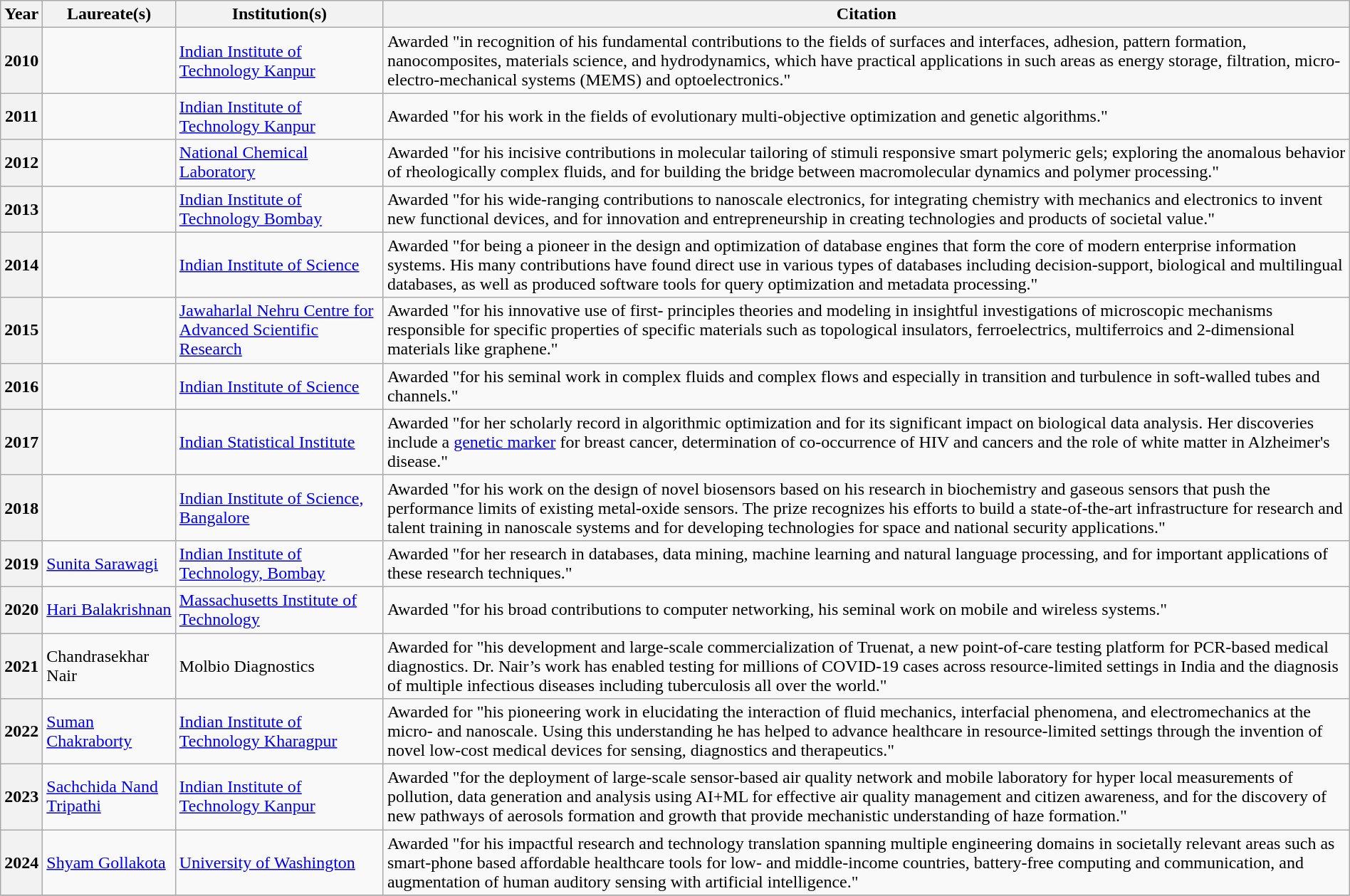<table style="margin:auto;"  class="wikitable sortable plainrowheaders">
<tr>
<th scope=col>Year</th>
<th scope=col>Laureate(s)</th>
<th scope=col>Institution(s)</th>
<th scope=col class=unsortable>Citation</th>
</tr>
<tr>
<th scope=row>2010</th>
<td></td>
<td><a href='#'>Indian Institute of Technology Kanpur</a></td>
<td>Awarded "in recognition of his fundamental contributions to the fields of surfaces and interfaces, adhesion, pattern formation, nanocomposites, materials science, and hydrodynamics, which have practical applications in such areas as energy storage, filtration, micro-electro-mechanical systems (MEMS) and optoelectronics."</td>
</tr>
<tr>
<th scope=row>2011</th>
<td></td>
<td><a href='#'>Indian Institute of Technology Kanpur</a></td>
<td>Awarded "for his work in the fields of evolutionary multi-objective optimization and genetic algorithms."</td>
</tr>
<tr>
<th scope=row>2012</th>
<td></td>
<td><a href='#'>National Chemical Laboratory</a></td>
<td>Awarded "for his incisive contributions in molecular tailoring of stimuli responsive smart polymeric gels; exploring the anomalous behavior of rheologically complex fluids, and for building the bridge between macromolecular dynamics and polymer processing."</td>
</tr>
<tr>
<th scope=row>2013</th>
<td></td>
<td><a href='#'>Indian Institute of Technology Bombay</a></td>
<td>Awarded "for his wide-ranging contributions to nanoscale electronics, for integrating chemistry with mechanics and electronics to invent new functional devices, and for innovation and entrepreneurship in creating technologies and products of societal value."</td>
</tr>
<tr>
<th scope=row>2014</th>
<td></td>
<td><a href='#'>Indian Institute of Science</a></td>
<td>Awarded "for being a pioneer in the design and optimization of database engines that form the core of modern enterprise information systems. His many contributions have found direct use in various types of databases including decision‑support, biological and multilingual databases, as well as produced software tools for query optimization and metadata processing."</td>
</tr>
<tr>
<th scope=row>2015</th>
<td></td>
<td><a href='#'>Jawaharlal Nehru Centre for Advanced Scientific Research</a></td>
<td>Awarded "for his innovative use of first- principles theories and modeling in insightful investigations of microscopic mechanisms responsible for specific properties of specific materials such as topological insulators, ferroelectrics, multiferroics and 2-dimensional materials like graphene."</td>
</tr>
<tr>
<th scope=row>2016</th>
<td></td>
<td><a href='#'>Indian Institute of Science</a></td>
<td>Awarded "for his seminal work in complex fluids and complex flows and especially in transition and turbulence in soft-walled tubes and channels."</td>
</tr>
<tr>
<th scope=row>2017</th>
<td></td>
<td><a href='#'>Indian Statistical Institute</a></td>
<td>Awarded "for her scholarly record in algorithmic optimization and for its significant impact on biological data analysis. Her discoveries include a <a href='#'>genetic marker</a> for breast cancer, determination of co-occurrence of HIV and cancers and the role of white matter in Alzheimer's disease."</td>
</tr>
<tr>
<th scope=row>2018</th>
<td></td>
<td><a href='#'>Indian Institute of Science, Bangalore</a></td>
<td>Awarded "for his work on the design of novel biosensors based on his research in biochemistry and gaseous sensors that push the performance limits of existing metal-oxide sensors. The prize recognizes his efforts to build a state-of-the-art infrastructure for research and talent training in nanoscale systems and for developing technologies for space and national security applications."</td>
</tr>
<tr>
<th scope=row>2019</th>
<td><a href='#'>Sunita Sarawagi</a></td>
<td><a href='#'>Indian Institute of Technology, Bombay</a></td>
<td>Awarded "for her research in databases, data mining, machine learning and natural language processing, and for important applications of these research techniques."</td>
</tr>
<tr>
<th scope=row>2020</th>
<td><a href='#'>Hari Balakrishnan</a></td>
<td><a href='#'>Massachusetts Institute of Technology</a></td>
<td>Awarded "for his broad contributions to computer networking, his seminal work on mobile and wireless systems."</td>
</tr>
<tr>
<th scope=row>2021</th>
<td>Chandrasekhar Nair</td>
<td>Molbio Diagnostics</td>
<td>Awarded for "his development and large-scale commercialization of Truenat, a new point-of-care testing platform for PCR-based medical diagnostics. Dr. Nair’s work has enabled testing for millions of COVID-19 cases across resource-limited settings in India and the diagnosis of multiple infectious diseases including tuberculosis all over the world."</td>
</tr>
<tr>
<th>2022</th>
<td><a href='#'>Suman Chakraborty</a></td>
<td><a href='#'>Indian Institute of Technology Kharagpur</a></td>
<td>Awarded for "his pioneering work in elucidating the interaction of fluid mechanics, interfacial phenomena, and electromechanics at the micro- and nanoscale. Using this understanding he has helped to advance healthcare in resource-limited settings through the invention of novel low-cost medical devices for sensing, diagnostics and therapeutics."</td>
</tr>
<tr>
<th>2023</th>
<td><a href='#'>Sachchida Nand Tripathi</a></td>
<td><a href='#'>Indian Institute of Technology Kanpur</a></td>
<td>Awarded "for the deployment of large-scale sensor-based air quality network and mobile laboratory for hyper local measurements of pollution, data generation and analysis using AI+ML for effective air quality management and citizen awareness, and for the discovery of new pathways of aerosols formation and growth that provide mechanistic understanding of haze formation."</td>
</tr>
<tr>
<th>2024</th>
<td><a href='#'>Shyam Gollakota</a></td>
<td><a href='#'>University of Washington</a></td>
<td>Awarded "for his impactful research and technology translation spanning multiple engineering domains in societally relevant areas such as smart-phone based affordable healthcare tools for low- and middle-income countries, battery-free computing and communication, and augmentation of human auditory sensing with artificial intelligence."</td>
</tr>
<tr>
</tr>
</table>
